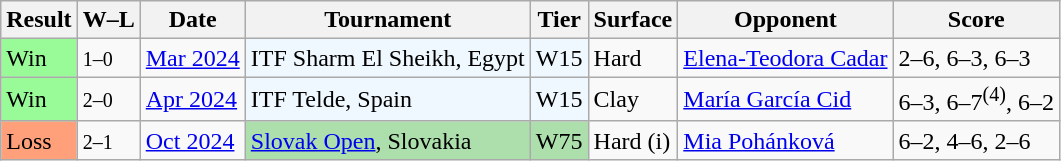<table class="sortable wikitable">
<tr>
<th>Result</th>
<th class="unsortable">W–L</th>
<th>Date</th>
<th>Tournament</th>
<th>Tier</th>
<th>Surface</th>
<th>Opponent</th>
<th class="unsortable">Score</th>
</tr>
<tr>
<td style="background:#98fb98;">Win</td>
<td><small>1–0</small></td>
<td><a href='#'>Mar 2024</a></td>
<td style="background:#f0f8ff;">ITF Sharm El Sheikh, Egypt</td>
<td style="background:#f0f8ff;">W15</td>
<td>Hard</td>
<td> <a href='#'>Elena-Teodora Cadar</a></td>
<td>2–6, 6–3, 6–3</td>
</tr>
<tr>
<td style="background:#98fb98;">Win</td>
<td><small>2–0</small></td>
<td><a href='#'>Apr 2024</a></td>
<td style="background:#f0f8ff;">ITF Telde, Spain</td>
<td style="background:#f0f8ff;">W15</td>
<td>Clay</td>
<td> <a href='#'>María García Cid</a></td>
<td>6–3, 6–7<sup>(4)</sup>, 6–2</td>
</tr>
<tr>
<td style="background:#ffa07a;">Loss</td>
<td><small>2–1</small></td>
<td><a href='#'>Oct 2024</a></td>
<td style="background:#addfad;"><a href='#'>Slovak Open</a>, Slovakia</td>
<td style="background:#addfad;">W75</td>
<td>Hard (i)</td>
<td> <a href='#'>Mia Pohánková</a></td>
<td>6–2, 4–6, 2–6</td>
</tr>
</table>
